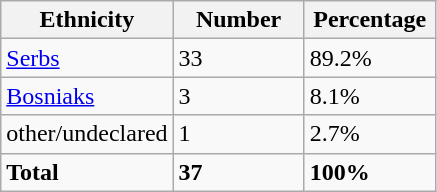<table class="wikitable">
<tr>
<th width="100px">Ethnicity</th>
<th width="80px">Number</th>
<th width="80px">Percentage</th>
</tr>
<tr>
<td><a href='#'>Serbs</a></td>
<td>33</td>
<td>89.2%</td>
</tr>
<tr>
<td><a href='#'>Bosniaks</a></td>
<td>3</td>
<td>8.1%</td>
</tr>
<tr>
<td>other/undeclared</td>
<td>1</td>
<td>2.7%</td>
</tr>
<tr>
<td><strong>Total</strong></td>
<td><strong>37</strong></td>
<td><strong>100%</strong></td>
</tr>
</table>
